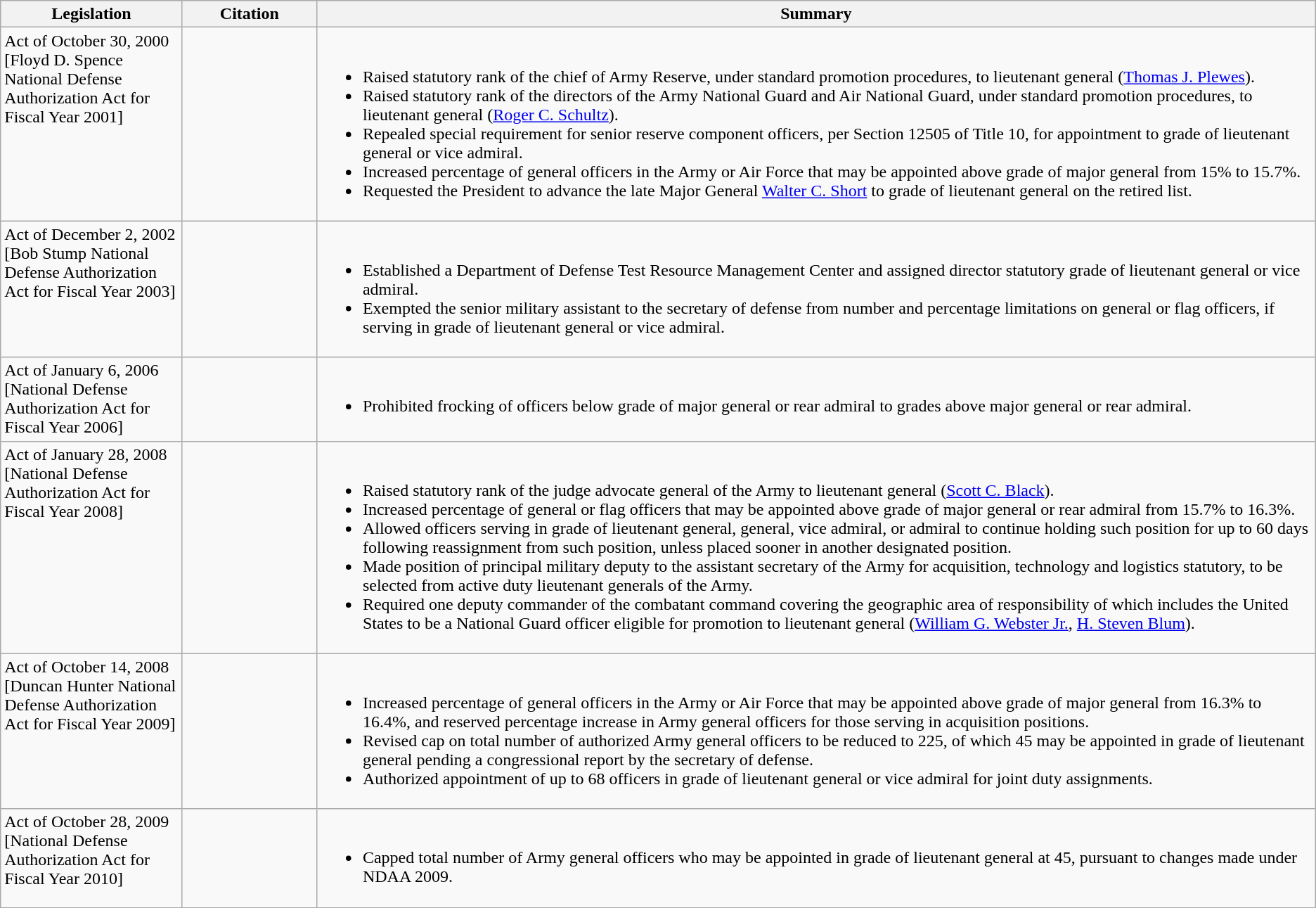<table class="wikitable">
<tr>
<th scope="col" width = 165>Legislation</th>
<th scope="col" width = 120>Citation</th>
<th scope="col" class="unsortable">Summary</th>
</tr>
<tr style="vertical-align: top;">
<td>Act of October 30, 2000<br>[Floyd D. Spence National Defense Authorization Act for Fiscal Year 2001]</td>
<td> <br> <br> <br> </td>
<td><br><ul><li>Raised statutory rank of the chief of Army Reserve, under standard promotion procedures, to lieutenant general (<a href='#'>Thomas J. Plewes</a>).</li><li>Raised statutory rank of the directors of the Army National Guard and Air National Guard, under standard promotion procedures, to lieutenant general (<a href='#'>Roger C. Schultz</a>).</li><li>Repealed special requirement for senior reserve component officers, per Section 12505 of Title 10, for appointment to grade of lieutenant general or vice admiral.</li><li>Increased percentage of general officers in the Army or Air Force that may be appointed above grade of major general from 15% to 15.7%.</li><li>Requested the President to advance the late Major General <a href='#'>Walter C. Short</a> to grade of lieutenant general on the retired list.</li></ul></td>
</tr>
<tr style="vertical-align: top;">
<td>Act of December 2, 2002<br>[Bob Stump National Defense Authorization Act for Fiscal Year 2003]</td>
<td> <br> </td>
<td><br><ul><li>Established a Department of Defense Test Resource Management Center and assigned director statutory grade of lieutenant general or vice admiral.</li><li>Exempted the senior military assistant to the secretary of defense from number and percentage limitations on general or flag officers, if serving in grade of lieutenant general or vice admiral.</li></ul></td>
</tr>
<tr style="vertical-align: top;">
<td>Act of January 6, 2006<br>[National Defense Authorization Act for Fiscal Year 2006]</td>
<td> </td>
<td><br><ul><li>Prohibited frocking of officers below grade of major general or rear admiral to grades above major general or rear admiral.</li></ul></td>
</tr>
<tr style="vertical-align: top;">
<td>Act of January 28, 2008<br>[National Defense Authorization Act for Fiscal Year 2008]</td>
<td> <br> <br> <br> </td>
<td><br><ul><li>Raised statutory rank of the judge advocate general of the Army to lieutenant general (<a href='#'>Scott C. Black</a>).</li><li>Increased percentage of general or flag officers that may be appointed above grade of major general or rear admiral from 15.7% to 16.3%.</li><li>Allowed officers serving in grade of lieutenant general, general, vice admiral, or admiral to continue holding such position for up to 60 days following reassignment from such position, unless placed sooner in another designated position.</li><li>Made position of principal military deputy to the assistant secretary of the Army for acquisition, technology and logistics statutory, to be selected from active duty lieutenant generals of the Army.</li><li>Required one deputy commander of the combatant command covering the geographic area of responsibility of which includes the United States to be a National Guard officer eligible for promotion to lieutenant general (<a href='#'>William G. Webster Jr.</a>, <a href='#'>H. Steven Blum</a>).</li></ul></td>
</tr>
<tr style="vertical-align: top;">
<td>Act of October 14, 2008<br>[Duncan Hunter National Defense Authorization Act for Fiscal Year 2009]</td>
<td> <br> <br> </td>
<td><br><ul><li>Increased percentage of general officers in the Army or Air Force that may be appointed above grade of major general from 16.3% to 16.4%, and reserved percentage increase in Army general officers for those serving in acquisition positions.</li><li>Revised cap on total number of authorized Army general officers to be reduced to 225, of which 45 may be appointed in grade of lieutenant general pending a congressional report by the secretary of defense.</li><li>Authorized appointment of up to 68 officers in grade of lieutenant general or vice admiral for joint duty assignments.</li></ul></td>
</tr>
<tr style="vertical-align: top;">
<td>Act of October 28, 2009<br>[National Defense Authorization Act for Fiscal Year 2010]</td>
<td> </td>
<td><br><ul><li>Capped total number of Army general officers who may be appointed in grade of lieutenant general at 45, pursuant to changes made under NDAA 2009.</li></ul></td>
</tr>
</table>
